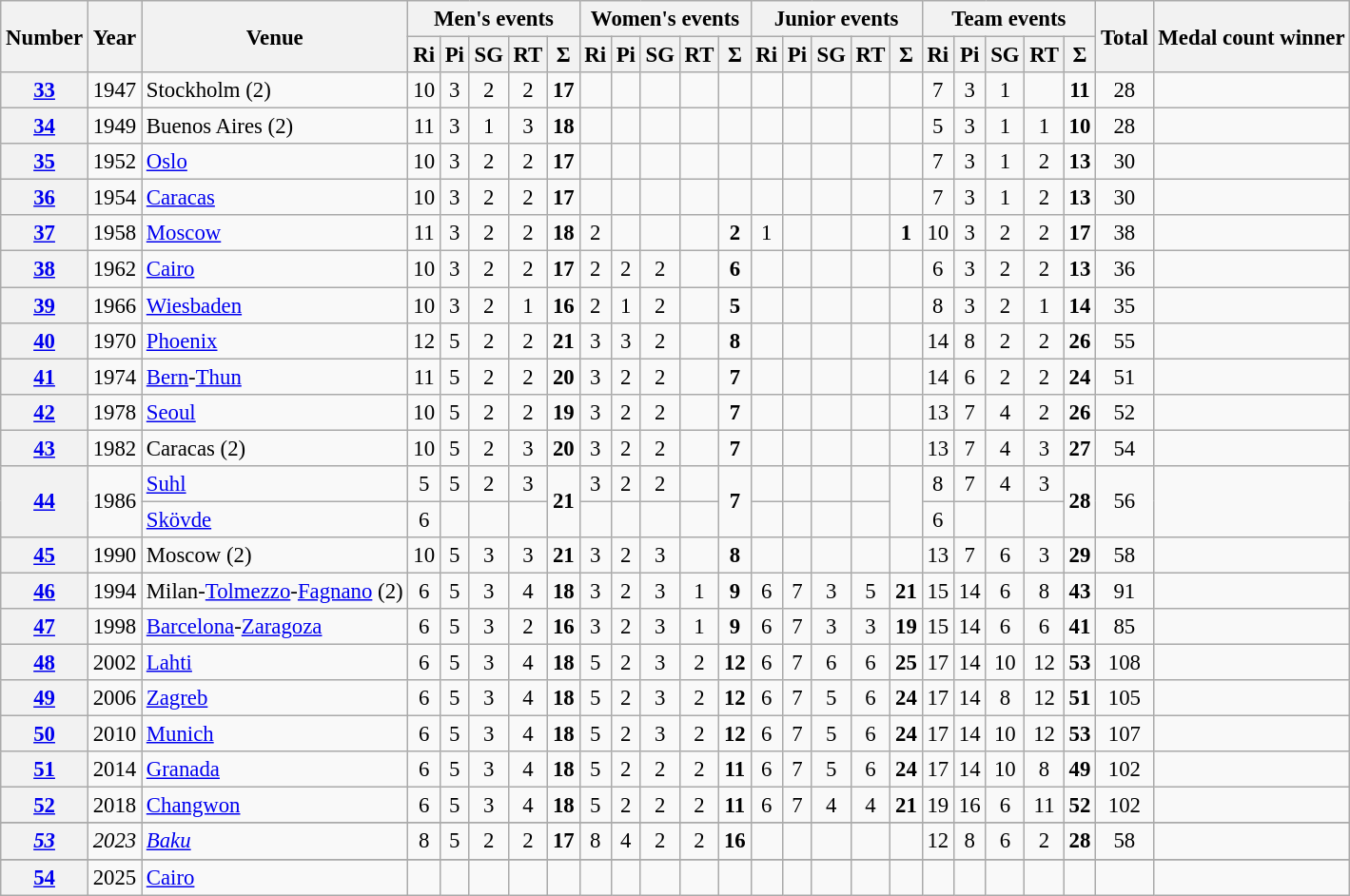<table class=wikitable style="font-size: 95%">
<tr>
<th rowspan=2>Number</th>
<th rowspan=2>Year</th>
<th rowspan=2>Venue</th>
<th colspan=5>Men's events</th>
<th colspan=5>Women's events</th>
<th colspan=5>Junior events</th>
<th colspan=5>Team events</th>
<th rowspan=2>Total</th>
<th rowspan=2>Medal count winner</th>
</tr>
<tr>
<th>Ri</th>
<th>Pi</th>
<th>SG</th>
<th>RT</th>
<th>Σ</th>
<th>Ri</th>
<th>Pi</th>
<th>SG</th>
<th>RT</th>
<th>Σ</th>
<th>Ri</th>
<th>Pi</th>
<th>SG</th>
<th>RT</th>
<th>Σ</th>
<th>Ri</th>
<th>Pi</th>
<th>SG</th>
<th>RT</th>
<th>Σ</th>
</tr>
<tr align=center>
<th><a href='#'>33</a></th>
<td>1947</td>
<td align=left> Stockholm (2)</td>
<td>10</td>
<td>3</td>
<td>2</td>
<td>2</td>
<td><strong>17</strong></td>
<td></td>
<td></td>
<td></td>
<td></td>
<td></td>
<td></td>
<td></td>
<td></td>
<td></td>
<td></td>
<td>7</td>
<td>3</td>
<td>1</td>
<td></td>
<td><strong>11</strong></td>
<td>28</td>
<td align=left></td>
</tr>
<tr align=center>
<th><a href='#'>34</a></th>
<td>1949</td>
<td align=left> Buenos Aires (2)</td>
<td>11</td>
<td>3</td>
<td>1</td>
<td>3</td>
<td><strong>18</strong></td>
<td></td>
<td></td>
<td></td>
<td></td>
<td></td>
<td></td>
<td></td>
<td></td>
<td></td>
<td></td>
<td>5</td>
<td>3</td>
<td>1</td>
<td>1</td>
<td><strong>10</strong></td>
<td>28</td>
<td align=left></td>
</tr>
<tr align=center>
<th><a href='#'>35</a></th>
<td>1952</td>
<td align=left> <a href='#'>Oslo</a></td>
<td>10</td>
<td>3</td>
<td>2</td>
<td>2</td>
<td><strong>17</strong></td>
<td></td>
<td></td>
<td></td>
<td></td>
<td></td>
<td></td>
<td></td>
<td></td>
<td></td>
<td></td>
<td>7</td>
<td>3</td>
<td>1</td>
<td>2</td>
<td><strong>13</strong></td>
<td>30</td>
<td align=left></td>
</tr>
<tr align=center>
<th><a href='#'>36</a></th>
<td>1954</td>
<td align=left> <a href='#'>Caracas</a></td>
<td>10</td>
<td>3</td>
<td>2</td>
<td>2</td>
<td><strong>17</strong></td>
<td></td>
<td></td>
<td></td>
<td></td>
<td></td>
<td></td>
<td></td>
<td></td>
<td></td>
<td></td>
<td>7</td>
<td>3</td>
<td>1</td>
<td>2</td>
<td><strong>13</strong></td>
<td>30</td>
<td align=left></td>
</tr>
<tr align=center>
<th><a href='#'>37</a></th>
<td>1958</td>
<td align=left> <a href='#'>Moscow</a></td>
<td>11</td>
<td>3</td>
<td>2</td>
<td>2</td>
<td><strong>18</strong></td>
<td>2</td>
<td></td>
<td></td>
<td></td>
<td><strong> 2</strong></td>
<td>1</td>
<td></td>
<td></td>
<td></td>
<td><strong> 1</strong></td>
<td>10</td>
<td>3</td>
<td>2</td>
<td>2</td>
<td><strong>17</strong></td>
<td>38</td>
<td align=left></td>
</tr>
<tr align=center>
<th><a href='#'>38</a></th>
<td>1962</td>
<td align=left> <a href='#'>Cairo</a></td>
<td>10</td>
<td>3</td>
<td>2</td>
<td>2</td>
<td><strong>17</strong></td>
<td>2</td>
<td>2</td>
<td>2</td>
<td></td>
<td><strong> 6</strong></td>
<td></td>
<td></td>
<td></td>
<td></td>
<td></td>
<td>6</td>
<td>3</td>
<td>2</td>
<td>2</td>
<td><strong>13</strong></td>
<td>36</td>
<td align=left></td>
</tr>
<tr align=center>
<th><a href='#'>39</a></th>
<td>1966</td>
<td align=left> <a href='#'>Wiesbaden</a></td>
<td>10</td>
<td>3</td>
<td>2</td>
<td>1</td>
<td><strong>16</strong></td>
<td>2</td>
<td>1</td>
<td>2</td>
<td></td>
<td><strong> 5</strong></td>
<td></td>
<td></td>
<td></td>
<td></td>
<td></td>
<td>8</td>
<td>3</td>
<td>2</td>
<td>1</td>
<td><strong>14</strong></td>
<td>35</td>
<td align=left></td>
</tr>
<tr align=center>
<th><a href='#'>40</a></th>
<td>1970</td>
<td align=left> <a href='#'>Phoenix</a></td>
<td>12</td>
<td>5</td>
<td>2</td>
<td>2</td>
<td><strong>21</strong></td>
<td>3</td>
<td>3</td>
<td>2</td>
<td></td>
<td><strong> 8</strong></td>
<td></td>
<td></td>
<td></td>
<td></td>
<td></td>
<td>14</td>
<td>8</td>
<td>2</td>
<td>2</td>
<td><strong>26</strong></td>
<td>55</td>
<td align=left></td>
</tr>
<tr align=center>
<th><a href='#'>41</a></th>
<td>1974</td>
<td align=left> <a href='#'>Bern</a>-<a href='#'>Thun</a></td>
<td>11</td>
<td>5</td>
<td>2</td>
<td>2</td>
<td><strong>20</strong></td>
<td>3</td>
<td>2</td>
<td>2</td>
<td></td>
<td><strong> 7</strong></td>
<td></td>
<td></td>
<td></td>
<td></td>
<td></td>
<td>14</td>
<td>6</td>
<td>2</td>
<td>2</td>
<td><strong>24</strong></td>
<td>51</td>
<td align=left></td>
</tr>
<tr align=center>
<th><a href='#'>42</a></th>
<td>1978</td>
<td align=left> <a href='#'>Seoul</a></td>
<td>10</td>
<td>5</td>
<td>2</td>
<td>2</td>
<td><strong>19</strong></td>
<td>3</td>
<td>2</td>
<td>2</td>
<td></td>
<td><strong> 7</strong></td>
<td></td>
<td></td>
<td></td>
<td></td>
<td></td>
<td>13</td>
<td>7</td>
<td>4</td>
<td>2</td>
<td><strong>26</strong></td>
<td>52</td>
<td align=left></td>
</tr>
<tr align=center>
<th><a href='#'>43</a></th>
<td>1982</td>
<td align=left> Caracas (2)</td>
<td>10</td>
<td>5</td>
<td>2</td>
<td>3</td>
<td><strong>20</strong></td>
<td>3</td>
<td>2</td>
<td>2</td>
<td></td>
<td><strong> 7</strong></td>
<td></td>
<td></td>
<td></td>
<td></td>
<td></td>
<td>13</td>
<td>7</td>
<td>4</td>
<td>3</td>
<td><strong>27</strong></td>
<td>54</td>
<td align=left></td>
</tr>
<tr align=center>
<th rowspan=2><a href='#'>44</a></th>
<td rowspan=2>1986</td>
<td align=left> <a href='#'>Suhl</a></td>
<td>5</td>
<td>5</td>
<td>2</td>
<td>3</td>
<td rowspan=2><strong>21</strong></td>
<td>3</td>
<td>2</td>
<td>2</td>
<td></td>
<td rowspan=2><strong> 7</strong></td>
<td></td>
<td></td>
<td></td>
<td></td>
<td rowspan=2></td>
<td>8</td>
<td>7</td>
<td>4</td>
<td>3</td>
<td rowspan=2><strong>28</strong></td>
<td rowspan=2>56</td>
<td align=left rowspan=2></td>
</tr>
<tr align=center>
<td align=left> <a href='#'>Skövde</a></td>
<td>6</td>
<td></td>
<td></td>
<td></td>
<td></td>
<td></td>
<td></td>
<td></td>
<td></td>
<td></td>
<td></td>
<td></td>
<td>6</td>
<td></td>
<td></td>
<td></td>
</tr>
<tr align=center>
<th><a href='#'>45</a></th>
<td>1990</td>
<td align=left> Moscow (2)</td>
<td>10</td>
<td>5</td>
<td>3</td>
<td>3</td>
<td><strong>21</strong></td>
<td>3</td>
<td>2</td>
<td>3</td>
<td></td>
<td><strong> 8</strong></td>
<td></td>
<td></td>
<td></td>
<td></td>
<td></td>
<td>13</td>
<td>7</td>
<td>6</td>
<td>3</td>
<td><strong>29</strong></td>
<td>58</td>
<td align=left></td>
</tr>
<tr align=center>
<th><a href='#'>46</a></th>
<td>1994</td>
<td align=left> Milan-<a href='#'>Tolmezzo</a>-<a href='#'>Fagnano</a> (2)</td>
<td>6</td>
<td>5</td>
<td>3</td>
<td>4</td>
<td><strong>18</strong></td>
<td>3</td>
<td>2</td>
<td>3</td>
<td>1</td>
<td><strong> 9</strong></td>
<td>6</td>
<td>7</td>
<td>3</td>
<td>5</td>
<td><strong>21</strong></td>
<td>15</td>
<td>14</td>
<td>6</td>
<td>8</td>
<td><strong>43</strong></td>
<td>91</td>
<td align=left></td>
</tr>
<tr align=center>
<th><a href='#'>47</a></th>
<td>1998</td>
<td align=left> <a href='#'>Barcelona</a>-<a href='#'>Zaragoza</a></td>
<td>6</td>
<td>5</td>
<td>3</td>
<td>2</td>
<td><strong>16</strong></td>
<td>3</td>
<td>2</td>
<td>3</td>
<td>1</td>
<td><strong> 9</strong></td>
<td>6</td>
<td>7</td>
<td>3</td>
<td>3</td>
<td><strong>19</strong></td>
<td>15</td>
<td>14</td>
<td>6</td>
<td>6</td>
<td><strong>41</strong></td>
<td>85</td>
<td align=left></td>
</tr>
<tr align=center>
<th><a href='#'>48</a></th>
<td>2002</td>
<td align=left> <a href='#'>Lahti</a></td>
<td>6</td>
<td>5</td>
<td>3</td>
<td>4</td>
<td><strong>18</strong></td>
<td>5</td>
<td>2</td>
<td>3</td>
<td>2</td>
<td><strong>12</strong></td>
<td>6</td>
<td>7</td>
<td>6</td>
<td>6</td>
<td><strong>25</strong></td>
<td>17</td>
<td>14</td>
<td>10</td>
<td>12</td>
<td><strong>53</strong></td>
<td>108</td>
<td align=left></td>
</tr>
<tr align=center>
<th><a href='#'>49</a></th>
<td>2006</td>
<td align=left> <a href='#'>Zagreb</a></td>
<td>6</td>
<td>5</td>
<td>3</td>
<td>4</td>
<td><strong>18</strong></td>
<td>5</td>
<td>2</td>
<td>3</td>
<td>2</td>
<td><strong>12</strong></td>
<td>6</td>
<td>7</td>
<td>5</td>
<td>6</td>
<td><strong>24</strong></td>
<td>17</td>
<td>14</td>
<td>8</td>
<td>12</td>
<td><strong>51</strong></td>
<td>105</td>
<td align=left></td>
</tr>
<tr align=center>
<th><a href='#'>50</a></th>
<td>2010</td>
<td align=left> <a href='#'>Munich</a></td>
<td>6</td>
<td>5</td>
<td>3</td>
<td>4</td>
<td><strong>18</strong></td>
<td>5</td>
<td>2</td>
<td>3</td>
<td>2</td>
<td><strong>12</strong></td>
<td>6</td>
<td>7</td>
<td>5</td>
<td>6</td>
<td><strong>24</strong></td>
<td>17</td>
<td>14</td>
<td>10</td>
<td>12</td>
<td><strong>53</strong></td>
<td>107</td>
<td align=left></td>
</tr>
<tr align=center>
<th><a href='#'>51</a></th>
<td>2014</td>
<td align=left> <a href='#'>Granada</a></td>
<td>6</td>
<td>5</td>
<td>3</td>
<td>4</td>
<td><strong>18</strong></td>
<td>5</td>
<td>2</td>
<td>2</td>
<td>2</td>
<td><strong>11</strong></td>
<td>6</td>
<td>7</td>
<td>5</td>
<td>6</td>
<td><strong>24</strong></td>
<td>17</td>
<td>14</td>
<td>10</td>
<td>8</td>
<td><strong>49</strong></td>
<td>102</td>
<td align=left></td>
</tr>
<tr align=center>
<th><a href='#'>52</a></th>
<td>2018</td>
<td align=left> <a href='#'>Changwon</a></td>
<td>6</td>
<td>5</td>
<td>3</td>
<td>4</td>
<td><strong>18</strong></td>
<td>5</td>
<td>2</td>
<td>2</td>
<td>2</td>
<td><strong>11</strong></td>
<td>6</td>
<td>7</td>
<td>4</td>
<td>4</td>
<td><strong>21</strong></td>
<td>19</td>
<td>16</td>
<td>6</td>
<td>11</td>
<td><strong>52</strong></td>
<td>102</td>
<td align=left></td>
</tr>
<tr>
</tr>
<tr align="center">
<th><em><a href='#'>53</a> </em></th>
<td><em>2023</em></td>
<td align="left"><em> <a href='#'>Baku</a></em></td>
<td>8</td>
<td>5</td>
<td>2</td>
<td>2</td>
<td><strong>17</strong></td>
<td>8</td>
<td>4</td>
<td>2</td>
<td>2</td>
<td><strong>16</strong></td>
<td></td>
<td></td>
<td></td>
<td></td>
<td></td>
<td>12</td>
<td>8</td>
<td>6</td>
<td>2</td>
<td><strong>28</strong></td>
<td>58<em></td>
<td align="left"></td>
</tr>
<tr>
</tr>
<tr align="center">
<th><a href='#'>54</a></th>
<td></em>2025<em></td>
<td align="left"></em> <a href='#'>Cairo</a><em></td>
<td></td>
<td></td>
<td></td>
<td></td>
<td></td>
<td></td>
<td></td>
<td></td>
<td></td>
<td></td>
<td></td>
<td></td>
<td></td>
<td></td>
<td></td>
<td></td>
<td></td>
<td></td>
<td></td>
<td></td>
<td></td>
<td align="left"></td>
</tr>
</table>
